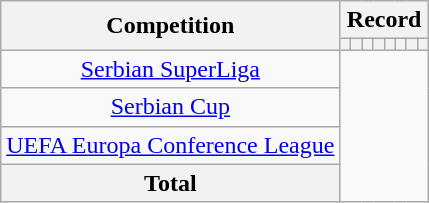<table class="wikitable" style="text-align: center">
<tr>
<th rowspan=2>Competition</th>
<th colspan=8>Record</th>
</tr>
<tr>
<th></th>
<th></th>
<th></th>
<th></th>
<th></th>
<th></th>
<th></th>
<th></th>
</tr>
<tr>
<td><a href='#'>Serbian SuperLiga</a><br></td>
</tr>
<tr>
<td><a href='#'>Serbian Cup</a><br></td>
</tr>
<tr>
<td><a href='#'>UEFA Europa Conference League</a><br></td>
</tr>
<tr>
<th>Total<br></th>
</tr>
</table>
